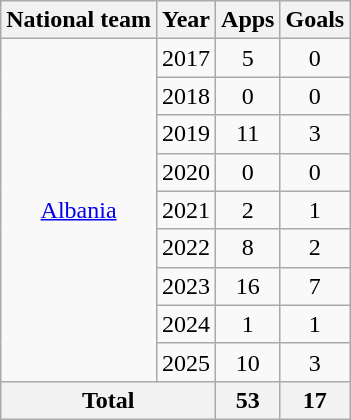<table class="wikitable" style="text-align: center;">
<tr>
<th>National team</th>
<th>Year</th>
<th>Apps</th>
<th>Goals</th>
</tr>
<tr>
<td rowspan="9"><a href='#'>Albania</a></td>
<td>2017</td>
<td>5</td>
<td>0</td>
</tr>
<tr>
<td>2018</td>
<td>0</td>
<td>0</td>
</tr>
<tr>
<td>2019</td>
<td>11</td>
<td>3</td>
</tr>
<tr>
<td>2020</td>
<td>0</td>
<td>0</td>
</tr>
<tr>
<td>2021</td>
<td>2</td>
<td>1</td>
</tr>
<tr>
<td>2022</td>
<td>8</td>
<td>2</td>
</tr>
<tr>
<td>2023</td>
<td>16</td>
<td>7</td>
</tr>
<tr>
<td>2024</td>
<td>1</td>
<td>1</td>
</tr>
<tr>
<td>2025</td>
<td>10</td>
<td>3</td>
</tr>
<tr>
<th colspan="2">Total</th>
<th>53</th>
<th>17</th>
</tr>
</table>
